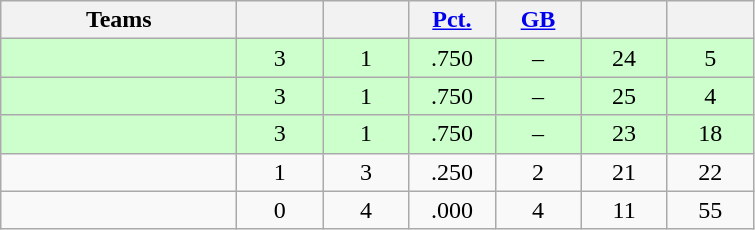<table class="wikitable" style="text-align:center;">
<tr>
<th width=150px>Teams</th>
<th width=50px></th>
<th width=50px></th>
<th width=50px><a href='#'>Pct.</a></th>
<th width=50px><a href='#'>GB</a></th>
<th width=50px></th>
<th width=50px></th>
</tr>
<tr bgcolor="ccffcc">
<td align=left></td>
<td>3</td>
<td>1</td>
<td>.750</td>
<td>–</td>
<td>24</td>
<td>5</td>
</tr>
<tr bgcolor="ccffcc">
<td align=left></td>
<td>3</td>
<td>1</td>
<td>.750</td>
<td>–</td>
<td>25</td>
<td>4</td>
</tr>
<tr bgcolor="ccffcc">
<td align=left></td>
<td>3</td>
<td>1</td>
<td>.750</td>
<td>–</td>
<td>23</td>
<td>18</td>
</tr>
<tr>
<td align=left></td>
<td>1</td>
<td>3</td>
<td>.250</td>
<td>2</td>
<td>21</td>
<td>22</td>
</tr>
<tr>
<td align=left></td>
<td>0</td>
<td>4</td>
<td>.000</td>
<td>4</td>
<td>11</td>
<td>55</td>
</tr>
</table>
